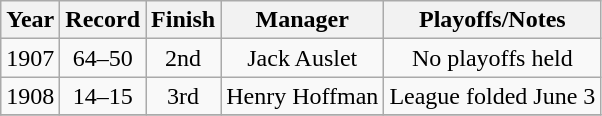<table class="wikitable" style="text-align:center">
<tr>
<th>Year</th>
<th>Record</th>
<th>Finish</th>
<th>Manager</th>
<th>Playoffs/Notes</th>
</tr>
<tr>
<td>1907</td>
<td>64–50</td>
<td>2nd</td>
<td>Jack Auslet</td>
<td>No playoffs held</td>
</tr>
<tr>
<td>1908</td>
<td>14–15</td>
<td>3rd</td>
<td>Henry Hoffman</td>
<td>League folded June 3</td>
</tr>
<tr>
</tr>
</table>
